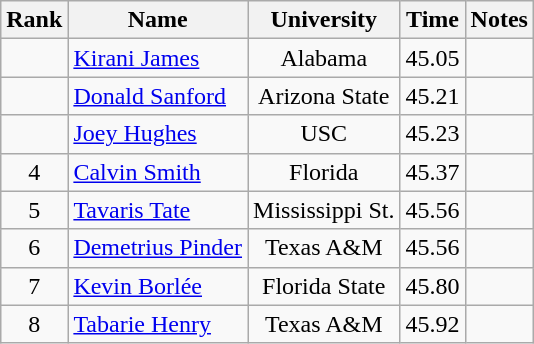<table class="wikitable sortable" style="text-align:center">
<tr>
<th>Rank</th>
<th>Name</th>
<th>University</th>
<th>Time</th>
<th>Notes</th>
</tr>
<tr>
<td></td>
<td align=left><a href='#'>Kirani James</a> </td>
<td>Alabama</td>
<td>45.05</td>
<td></td>
</tr>
<tr>
<td></td>
<td align=left><a href='#'>Donald Sanford</a> </td>
<td>Arizona State</td>
<td>45.21</td>
<td></td>
</tr>
<tr>
<td></td>
<td align=left><a href='#'>Joey Hughes</a></td>
<td>USC</td>
<td>45.23</td>
<td></td>
</tr>
<tr>
<td>4</td>
<td align=left><a href='#'>Calvin Smith</a></td>
<td>Florida</td>
<td>45.37</td>
<td></td>
</tr>
<tr>
<td>5</td>
<td align=left><a href='#'>Tavaris Tate</a></td>
<td>Mississippi St.</td>
<td>45.56</td>
<td></td>
</tr>
<tr>
<td>6</td>
<td align=left><a href='#'>Demetrius Pinder</a> </td>
<td>Texas A&M</td>
<td>45.56</td>
<td></td>
</tr>
<tr>
<td>7</td>
<td align=left><a href='#'>Kevin Borlée</a> </td>
<td>Florida State</td>
<td>45.80</td>
<td></td>
</tr>
<tr>
<td>8</td>
<td align=left><a href='#'>Tabarie Henry</a> </td>
<td>Texas A&M</td>
<td>45.92</td>
<td></td>
</tr>
</table>
